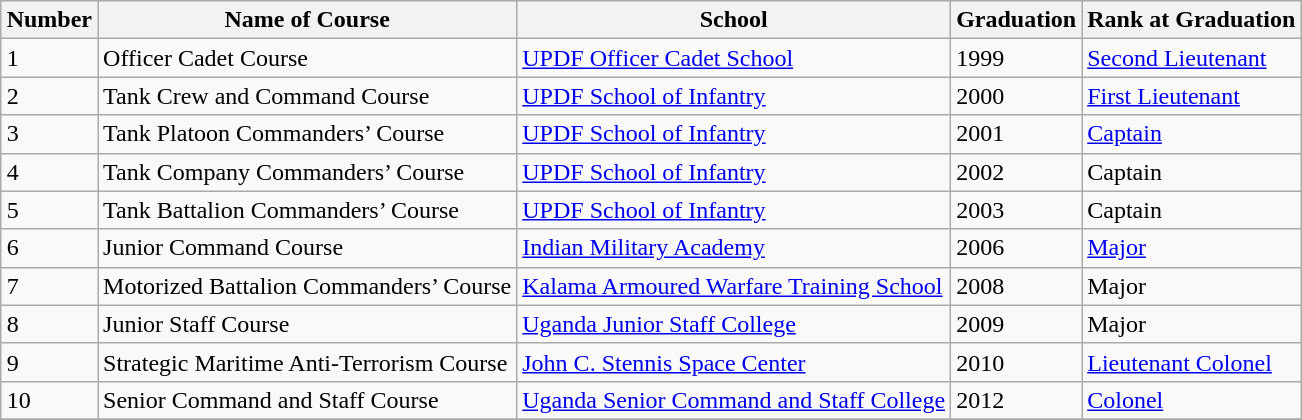<table class="wikitable sortable" style="margin: 0.5em auto">
<tr>
<th>Number</th>
<th>Name of Course</th>
<th>School</th>
<th>Graduation</th>
<th>Rank at Graduation</th>
</tr>
<tr>
<td>1</td>
<td>Officer Cadet Course</td>
<td><a href='#'>UPDF Officer Cadet School</a></td>
<td>1999</td>
<td><a href='#'>Second Lieutenant</a></td>
</tr>
<tr>
<td>2</td>
<td>Tank Crew and Command Course</td>
<td><a href='#'> UPDF School of Infantry</a></td>
<td>2000</td>
<td><a href='#'>First Lieutenant</a></td>
</tr>
<tr>
<td>3</td>
<td>Tank Platoon Commanders’ Course</td>
<td><a href='#'> UPDF School of Infantry</a></td>
<td>2001</td>
<td><a href='#'>Captain</a></td>
</tr>
<tr>
<td>4</td>
<td>Tank Company Commanders’ Course</td>
<td><a href='#'> UPDF School of Infantry</a></td>
<td>2002</td>
<td>Captain</td>
</tr>
<tr>
<td>5</td>
<td>Tank Battalion Commanders’ Course</td>
<td><a href='#'> UPDF School of Infantry</a></td>
<td>2003</td>
<td>Captain</td>
</tr>
<tr>
<td>6</td>
<td>Junior Command Course</td>
<td><a href='#'>Indian Military Academy</a></td>
<td>2006</td>
<td><a href='#'>Major</a></td>
</tr>
<tr>
<td>7</td>
<td>Motorized Battalion Commanders’ Course</td>
<td><a href='#'>Kalama Armoured Warfare Training School</a></td>
<td>2008</td>
<td>Major</td>
</tr>
<tr>
<td>8</td>
<td>Junior Staff Course</td>
<td><a href='#'>Uganda Junior Staff College</a></td>
<td>2009</td>
<td>Major</td>
</tr>
<tr>
<td>9</td>
<td>Strategic Maritime Anti-Terrorism Course</td>
<td><a href='#'>John C. Stennis Space Center</a></td>
<td>2010</td>
<td><a href='#'>Lieutenant Colonel</a></td>
</tr>
<tr>
<td>10</td>
<td>Senior Command and Staff Course</td>
<td><a href='#'>Uganda Senior Command and Staff College</a></td>
<td>2012</td>
<td><a href='#'>Colonel</a></td>
</tr>
<tr>
</tr>
</table>
